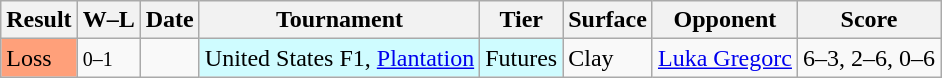<table class="sortable wikitable">
<tr>
<th>Result</th>
<th class="unsortable">W–L</th>
<th>Date</th>
<th>Tournament</th>
<th>Tier</th>
<th>Surface</th>
<th>Opponent</th>
<th class="unsortable">Score</th>
</tr>
<tr>
<td bgcolor=FFA07A>Loss</td>
<td><small>0–1</small></td>
<td></td>
<td style="background:#cffcff;">United States F1, <a href='#'>Plantation</a></td>
<td style="background:#cffcff;">Futures</td>
<td>Clay</td>
<td> <a href='#'>Luka Gregorc</a></td>
<td>6–3, 2–6, 0–6</td>
</tr>
</table>
